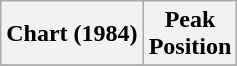<table class="wikitable">
<tr>
<th>Chart (1984)</th>
<th>Peak<br>Position</th>
</tr>
<tr>
</tr>
</table>
